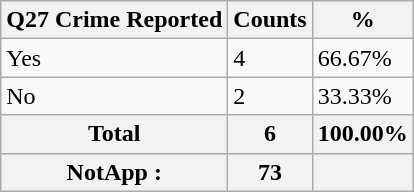<table class="wikitable sortable">
<tr>
<th>Q27 Crime Reported</th>
<th>Counts</th>
<th>%</th>
</tr>
<tr>
<td>Yes</td>
<td>4</td>
<td>66.67%</td>
</tr>
<tr>
<td>No</td>
<td>2</td>
<td>33.33%</td>
</tr>
<tr>
<th>Total</th>
<th>6</th>
<th>100.00%</th>
</tr>
<tr>
<th>NotApp :</th>
<th>73</th>
<th></th>
</tr>
</table>
